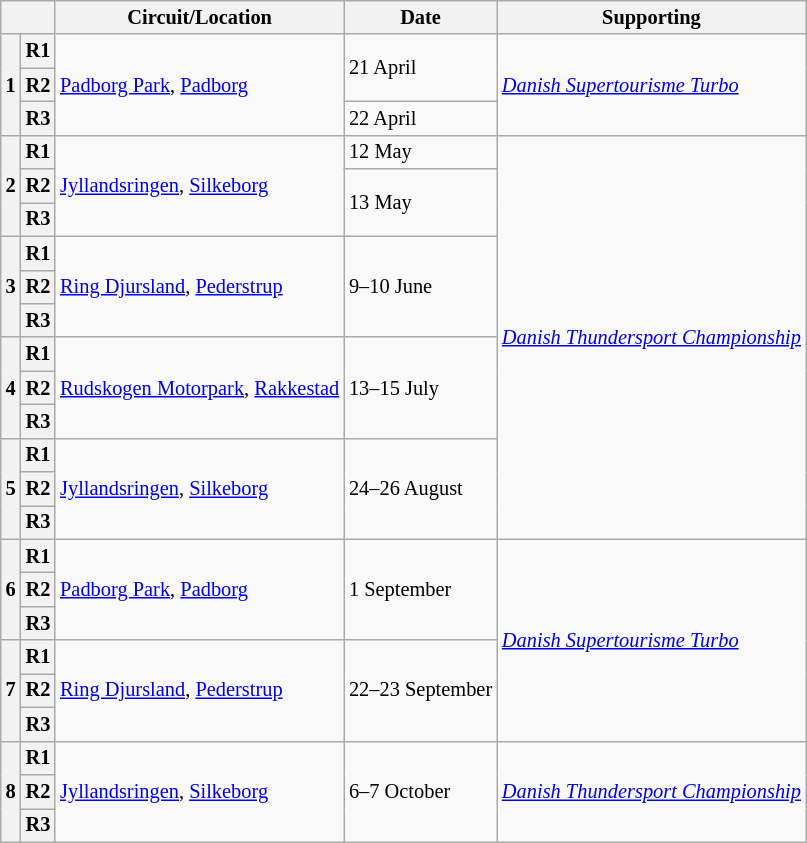<table class="wikitable" style="font-size: 85%">
<tr>
<th colspan=2></th>
<th>Circuit/Location</th>
<th>Date</th>
<th>Supporting</th>
</tr>
<tr>
<th rowspan=3>1</th>
<th>R1</th>
<td rowspan=3> <a href='#'>Padborg Park</a>, <a href='#'>Padborg</a></td>
<td rowspan=2>21 April</td>
<td rowspan=3><em><a href='#'>Danish Supertourisme Turbo</a></em></td>
</tr>
<tr>
<th>R2</th>
</tr>
<tr>
<th>R3</th>
<td>22 April</td>
</tr>
<tr>
<th rowspan=3>2</th>
<th>R1</th>
<td rowspan=3> <a href='#'>Jyllandsringen</a>, <a href='#'>Silkeborg</a></td>
<td>12 May</td>
<td rowspan=12><em><a href='#'>Danish Thundersport Championship</a></em></td>
</tr>
<tr>
<th>R2</th>
<td rowspan=2>13 May</td>
</tr>
<tr>
<th>R3</th>
</tr>
<tr>
<th rowspan=3>3</th>
<th>R1</th>
<td rowspan=3> <a href='#'>Ring Djursland</a>, <a href='#'>Pederstrup</a></td>
<td rowspan=3>9–10 June</td>
</tr>
<tr>
<th>R2</th>
</tr>
<tr>
<th>R3</th>
</tr>
<tr>
<th rowspan=3>4</th>
<th>R1</th>
<td rowspan=3> <a href='#'>Rudskogen Motorpark</a>, <a href='#'>Rakkestad</a></td>
<td rowspan=3>13–15 July</td>
</tr>
<tr>
<th>R2</th>
</tr>
<tr>
<th>R3</th>
</tr>
<tr>
<th rowspan=3>5</th>
<th>R1</th>
<td rowspan=3> <a href='#'>Jyllandsringen</a>, <a href='#'>Silkeborg</a></td>
<td rowspan=3>24–26 August</td>
</tr>
<tr>
<th>R2</th>
</tr>
<tr>
<th>R3</th>
</tr>
<tr>
<th rowspan=3>6</th>
<th>R1</th>
<td rowspan=3> <a href='#'>Padborg Park</a>, <a href='#'>Padborg</a></td>
<td rowspan=3>1 September</td>
<td rowspan=6><em><a href='#'>Danish Supertourisme Turbo</a></em></td>
</tr>
<tr>
<th>R2</th>
</tr>
<tr>
<th>R3</th>
</tr>
<tr>
<th rowspan=3>7</th>
<th>R1</th>
<td rowspan=3> <a href='#'>Ring Djursland</a>, <a href='#'>Pederstrup</a></td>
<td rowspan=3>22–23 September</td>
</tr>
<tr>
<th>R2</th>
</tr>
<tr>
<th>R3</th>
</tr>
<tr>
<th rowspan=3>8</th>
<th>R1</th>
<td rowspan=3> <a href='#'>Jyllandsringen</a>, <a href='#'>Silkeborg</a></td>
<td rowspan=3>6–7 October</td>
<td rowspan=3><em><a href='#'>Danish Thundersport Championship</a></em></td>
</tr>
<tr>
<th>R2</th>
</tr>
<tr>
<th>R3</th>
</tr>
</table>
